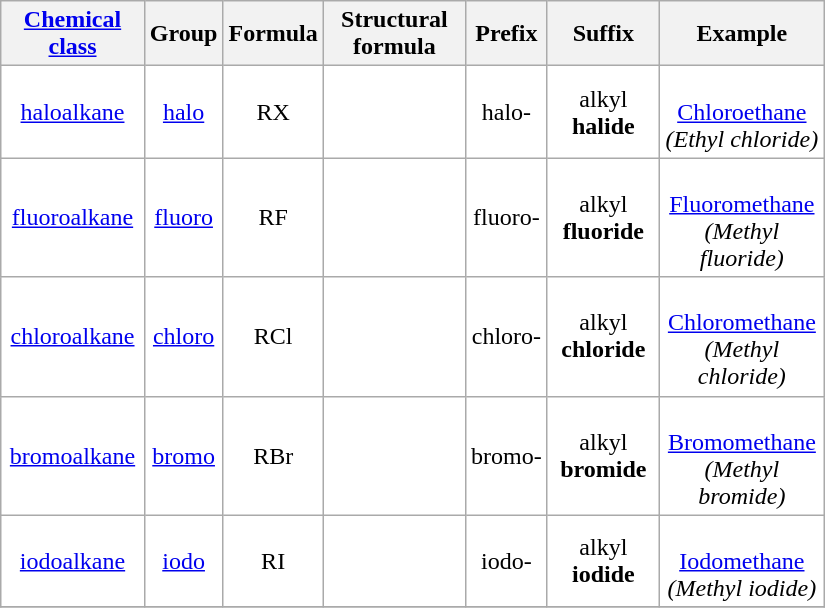<table class="wikitable" style="background: #ffffff; text-align: center;width:550px">
<tr>
<th><a href='#'>Chemical class</a></th>
<th>Group</th>
<th>Formula</th>
<th>Structural formula</th>
<th>Prefix</th>
<th>Suffix</th>
<th>Example</th>
</tr>
<tr>
<td><a href='#'>haloalkane</a></td>
<td><a href='#'>halo</a></td>
<td>RX</td>
<td></td>
<td>halo-</td>
<td>alkyl <strong>halide</strong></td>
<td><br><a href='#'>Chloroethane</a><br><em>(Ethyl chloride)</em></td>
</tr>
<tr>
<td><a href='#'>fluoroalkane</a></td>
<td><a href='#'>fluoro</a></td>
<td>RF</td>
<td></td>
<td>fluoro-</td>
<td>alkyl <strong>fluoride</strong></td>
<td><br><a href='#'>Fluoromethane</a><br><em>(Methyl fluoride)</em></td>
</tr>
<tr>
<td><a href='#'>chloroalkane</a></td>
<td><a href='#'>chloro</a></td>
<td>RCl</td>
<td></td>
<td>chloro-</td>
<td>alkyl <strong>chloride</strong></td>
<td><br><a href='#'>Chloromethane</a><br><em>(Methyl chloride)</em></td>
</tr>
<tr>
<td><a href='#'>bromoalkane</a></td>
<td><a href='#'>bromo</a></td>
<td>RBr</td>
<td></td>
<td>bromo-</td>
<td>alkyl <strong>bromide</strong></td>
<td><br><a href='#'>Bromomethane</a><br><em>(Methyl bromide)</em></td>
</tr>
<tr>
<td><a href='#'>iodoalkane</a></td>
<td><a href='#'>iodo</a></td>
<td>RI</td>
<td></td>
<td>iodo-</td>
<td>alkyl <strong>iodide</strong></td>
<td><br><a href='#'>Iodomethane</a><br><em>(Methyl iodide)</em></td>
</tr>
<tr>
</tr>
</table>
